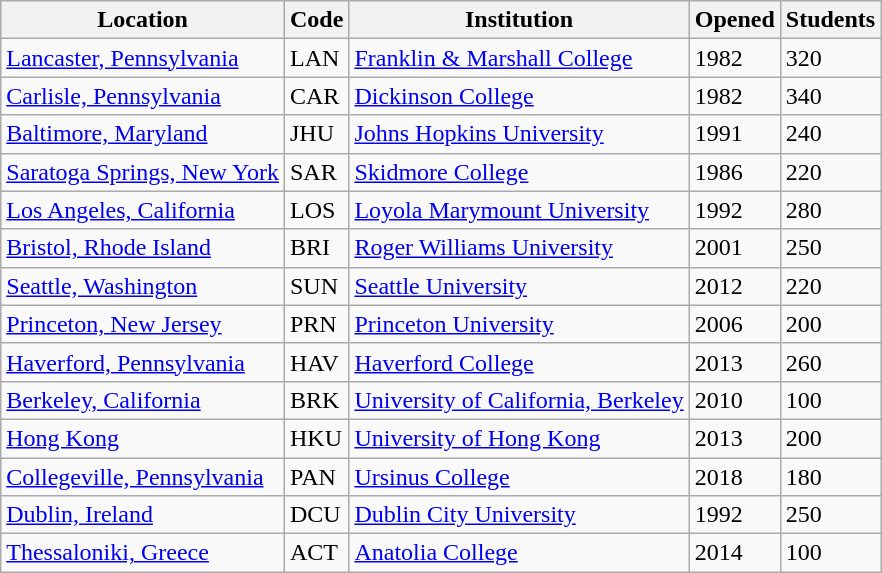<table class="wikitable">
<tr>
<th>Location</th>
<th>Code</th>
<th>Institution</th>
<th>Opened</th>
<th>Students</th>
</tr>
<tr>
<td><a href='#'>Lancaster, Pennsylvania</a></td>
<td>LAN</td>
<td><a href='#'>Franklin & Marshall College</a></td>
<td>1982</td>
<td>320</td>
</tr>
<tr>
<td><a href='#'>Carlisle, Pennsylvania</a></td>
<td>CAR</td>
<td><a href='#'>Dickinson College</a></td>
<td>1982</td>
<td>340</td>
</tr>
<tr>
<td><a href='#'>Baltimore, Maryland</a></td>
<td>JHU</td>
<td><a href='#'>Johns Hopkins University</a></td>
<td>1991</td>
<td>240</td>
</tr>
<tr>
<td><a href='#'>Saratoga Springs, New York</a></td>
<td>SAR</td>
<td><a href='#'>Skidmore College</a></td>
<td>1986</td>
<td>220</td>
</tr>
<tr>
<td><a href='#'>Los Angeles, California</a></td>
<td>LOS</td>
<td><a href='#'>Loyola Marymount University</a></td>
<td>1992</td>
<td>280</td>
</tr>
<tr>
<td><a href='#'>Bristol, Rhode Island</a></td>
<td>BRI</td>
<td><a href='#'>Roger Williams University</a></td>
<td>2001</td>
<td>250</td>
</tr>
<tr>
<td><a href='#'>Seattle, Washington</a></td>
<td>SUN</td>
<td><a href='#'>Seattle University</a></td>
<td>2012</td>
<td>220</td>
</tr>
<tr>
<td><a href='#'>Princeton, New Jersey</a></td>
<td>PRN</td>
<td><a href='#'>Princeton University</a></td>
<td>2006</td>
<td>200</td>
</tr>
<tr>
<td><a href='#'>Haverford, Pennsylvania</a></td>
<td>HAV</td>
<td><a href='#'>Haverford College</a></td>
<td>2013</td>
<td>260</td>
</tr>
<tr>
<td><a href='#'>Berkeley, California</a></td>
<td>BRK</td>
<td><a href='#'>University of California, Berkeley</a></td>
<td>2010</td>
<td>100</td>
</tr>
<tr>
<td><a href='#'>Hong Kong</a></td>
<td>HKU</td>
<td><a href='#'>University of Hong Kong</a></td>
<td>2013</td>
<td>200</td>
</tr>
<tr>
<td><a href='#'>Collegeville, Pennsylvania</a></td>
<td>PAN</td>
<td><a href='#'>Ursinus College</a></td>
<td>2018</td>
<td>180</td>
</tr>
<tr>
<td><a href='#'>Dublin, Ireland</a></td>
<td>DCU</td>
<td><a href='#'>Dublin City University</a></td>
<td>1992</td>
<td>250</td>
</tr>
<tr>
<td><a href='#'>Thessaloniki, Greece</a></td>
<td>ACT</td>
<td><a href='#'>Anatolia College</a></td>
<td>2014</td>
<td>100</td>
</tr>
</table>
